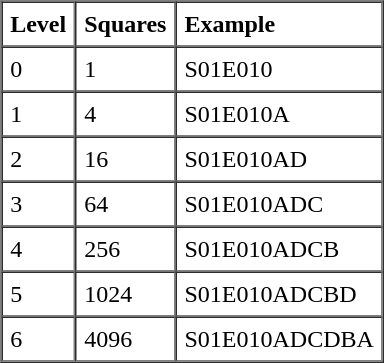<table border="1" cellspacing="0" cellpadding="5" align="center">
<tr>
<td><strong>Level</strong></td>
<td><strong>Squares</strong></td>
<td><strong>Example</strong></td>
</tr>
<tr>
<td>0</td>
<td>1</td>
<td>S01E010</td>
</tr>
<tr>
<td>1</td>
<td>4</td>
<td>S01E010A</td>
</tr>
<tr>
<td>2</td>
<td>16</td>
<td>S01E010AD</td>
</tr>
<tr>
<td>3</td>
<td>64</td>
<td>S01E010ADC</td>
</tr>
<tr>
<td>4</td>
<td>256</td>
<td>S01E010ADCB</td>
</tr>
<tr>
<td>5</td>
<td>1024</td>
<td>S01E010ADCBD</td>
</tr>
<tr>
<td>6</td>
<td>4096</td>
<td>S01E010ADCDBA</td>
</tr>
<tr>
</tr>
</table>
